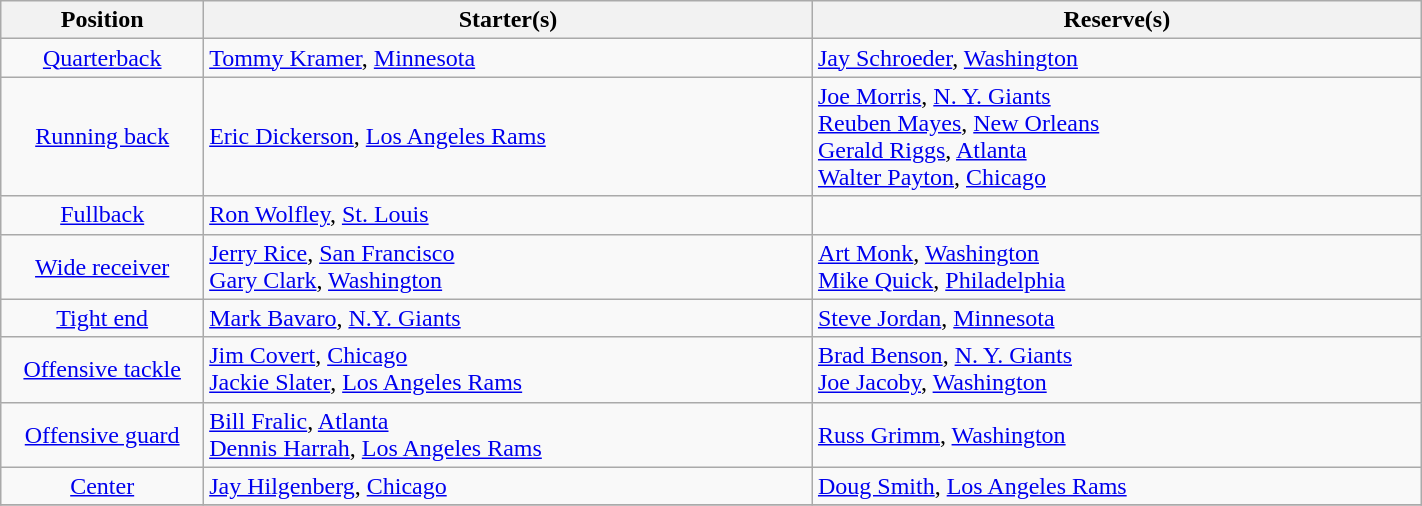<table class="wikitable" width=75%>
<tr>
<th width=10%>Position</th>
<th width=30%>Starter(s)</th>
<th width=30%>Reserve(s)</th>
</tr>
<tr>
<td align=center><a href='#'>Quarterback</a></td>
<td> <a href='#'>Tommy Kramer</a>, <a href='#'>Minnesota</a></td>
<td> <a href='#'>Jay Schroeder</a>, <a href='#'>Washington</a></td>
</tr>
<tr>
<td align=center><a href='#'>Running back</a></td>
<td> <a href='#'>Eric Dickerson</a>, <a href='#'>Los Angeles Rams</a></td>
<td> <a href='#'>Joe Morris</a>, <a href='#'>N. Y. Giants</a><br> <a href='#'>Reuben Mayes</a>, <a href='#'>New Orleans</a><br>  <a href='#'>Gerald Riggs</a>, <a href='#'>Atlanta</a><br> <a href='#'>Walter Payton</a>, <a href='#'>Chicago</a></td>
</tr>
<tr>
<td align=center><a href='#'>Fullback</a></td>
<td> <a href='#'>Ron Wolfley</a>, <a href='#'>St. Louis</a></td>
<td></td>
</tr>
<tr>
<td align=center><a href='#'>Wide receiver</a></td>
<td> <a href='#'>Jerry Rice</a>, <a href='#'>San Francisco</a><br> <a href='#'>Gary Clark</a>, <a href='#'>Washington</a></td>
<td> <a href='#'>Art Monk</a>, <a href='#'>Washington</a><br> <a href='#'>Mike Quick</a>, <a href='#'>Philadelphia</a></td>
</tr>
<tr>
<td align=center><a href='#'>Tight end</a></td>
<td> <a href='#'>Mark Bavaro</a>, <a href='#'>N.Y. Giants</a></td>
<td> <a href='#'>Steve Jordan</a>, <a href='#'>Minnesota</a></td>
</tr>
<tr>
<td align=center><a href='#'>Offensive tackle</a></td>
<td> <a href='#'>Jim Covert</a>, <a href='#'>Chicago</a><br> <a href='#'>Jackie Slater</a>, <a href='#'>Los Angeles Rams</a></td>
<td> <a href='#'>Brad Benson</a>, <a href='#'>N. Y. Giants</a><br> <a href='#'>Joe Jacoby</a>, <a href='#'>Washington</a></td>
</tr>
<tr>
<td align=center><a href='#'>Offensive guard</a></td>
<td> <a href='#'>Bill Fralic</a>, <a href='#'>Atlanta</a><br> <a href='#'>Dennis Harrah</a>, <a href='#'>Los Angeles Rams</a></td>
<td> <a href='#'>Russ Grimm</a>, <a href='#'>Washington</a></td>
</tr>
<tr>
<td align=center><a href='#'>Center</a></td>
<td> <a href='#'>Jay Hilgenberg</a>, <a href='#'>Chicago</a></td>
<td> <a href='#'>Doug Smith</a>, <a href='#'>Los Angeles Rams</a></td>
</tr>
<tr>
</tr>
</table>
